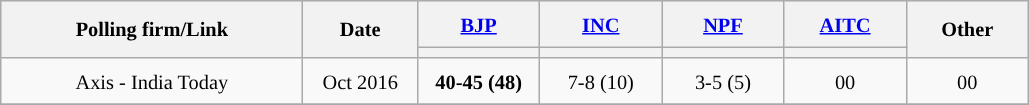<table class="wikitable collapsible" style="text-align:center;font-size:85%;line-height:25px">
<tr style="height:30px; background-color:#E9E9E9">
<th style="width:195px;" rowspan="2">Polling firm/Link</th>
<th style="width:70px;" rowspan="2">Date</th>
<th style="width:75px;"><a href='#'>BJP</a></th>
<th style="width:75px;"><a href='#'>INC</a></th>
<th style="width:75px;"><a href='#'>NPF</a></th>
<th style="width:75px;"><a href='#'>AITC</a></th>
<th style="width:75px;" rowspan="2">Other</th>
</tr>
<tr>
<th style="color:inherit;background:"></th>
<th style="color:inherit;background:"></th>
<th style="color:inherit;background:"></th>
<th style="color:inherit;background:"></th>
</tr>
<tr>
<td>Axis - India Today</td>
<td>Oct 2016</td>
<td><strong>40-45 (48)</strong></td>
<td>7-8 (10)</td>
<td>3-5 (5)</td>
<td>00</td>
<td>00</td>
</tr>
<tr>
</tr>
</table>
